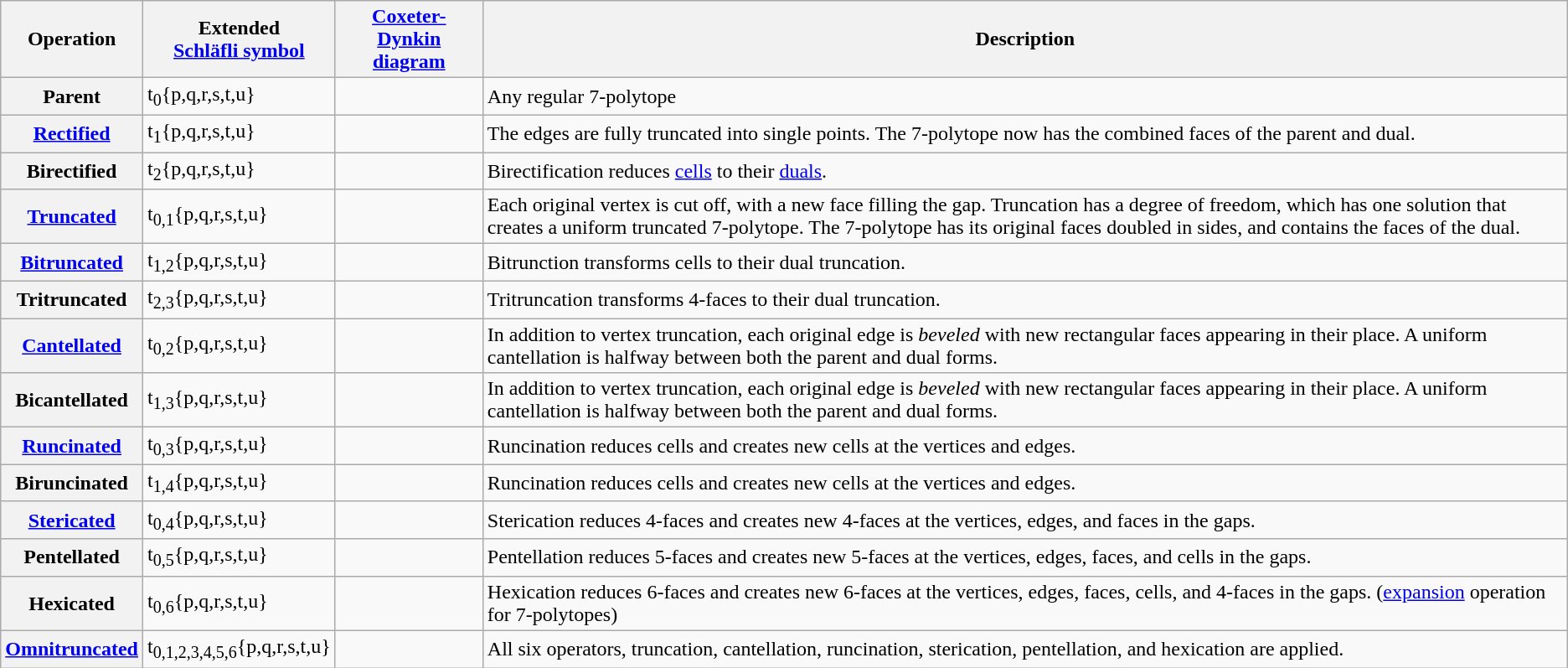<table class="wikitable">
<tr>
<th>Operation</th>
<th>Extended<br><a href='#'>Schläfli symbol</a></th>
<th width=110><a href='#'>Coxeter-<br>Dynkin<br>diagram</a></th>
<th>Description</th>
</tr>
<tr>
<th>Parent</th>
<td width=70>t<sub>0</sub>{p,q,r,s,t,u}</td>
<td></td>
<td>Any regular 7-polytope</td>
</tr>
<tr>
<th><a href='#'>Rectified</a></th>
<td>t<sub>1</sub>{p,q,r,s,t,u}</td>
<td></td>
<td>The edges are fully truncated into single points. The 7-polytope now has the combined faces of the parent and dual.</td>
</tr>
<tr>
<th>Birectified</th>
<td>t<sub>2</sub>{p,q,r,s,t,u}</td>
<td></td>
<td>Birectification reduces <a href='#'>cells</a> to their <a href='#'>duals</a>.</td>
</tr>
<tr>
<th><a href='#'>Truncated</a></th>
<td>t<sub>0,1</sub>{p,q,r,s,t,u}</td>
<td></td>
<td>Each original vertex is cut off, with a new face filling the gap. Truncation has a degree of freedom, which has one solution that creates a uniform truncated 7-polytope. The 7-polytope has its original faces doubled in sides, and contains the faces of the dual.<br></td>
</tr>
<tr>
<th><a href='#'>Bitruncated</a></th>
<td>t<sub>1,2</sub>{p,q,r,s,t,u}</td>
<td></td>
<td>Bitrunction transforms cells to their dual truncation.</td>
</tr>
<tr>
<th>Tritruncated</th>
<td>t<sub>2,3</sub>{p,q,r,s,t,u}</td>
<td></td>
<td>Tritruncation transforms 4-faces to their dual truncation.</td>
</tr>
<tr>
<th><a href='#'>Cantellated</a></th>
<td>t<sub>0,2</sub>{p,q,r,s,t,u}</td>
<td></td>
<td>In addition to vertex truncation, each original edge is <em>beveled</em> with new rectangular faces appearing in their place. A uniform cantellation is halfway between both the parent and dual forms.<br></td>
</tr>
<tr>
<th>Bicantellated</th>
<td>t<sub>1,3</sub>{p,q,r,s,t,u}</td>
<td></td>
<td>In addition to vertex truncation, each original edge is <em>beveled</em> with new rectangular faces appearing in their place. A uniform cantellation is halfway between both the parent and dual forms.</td>
</tr>
<tr>
<th><a href='#'>Runcinated</a></th>
<td>t<sub>0,3</sub>{p,q,r,s,t,u}</td>
<td></td>
<td>Runcination reduces cells and creates new cells at the vertices and edges.</td>
</tr>
<tr>
<th>Biruncinated</th>
<td>t<sub>1,4</sub>{p,q,r,s,t,u}</td>
<td></td>
<td>Runcination reduces cells and creates new cells at the vertices and edges.</td>
</tr>
<tr>
<th><a href='#'>Stericated</a></th>
<td>t<sub>0,4</sub>{p,q,r,s,t,u}</td>
<td></td>
<td>Sterication reduces 4-faces and creates new 4-faces at the vertices, edges, and faces in the gaps.</td>
</tr>
<tr>
<th>Pentellated</th>
<td>t<sub>0,5</sub>{p,q,r,s,t,u}</td>
<td></td>
<td>Pentellation reduces 5-faces and creates new 5-faces at the vertices, edges, faces, and cells in the gaps.</td>
</tr>
<tr>
<th>Hexicated</th>
<td>t<sub>0,6</sub>{p,q,r,s,t,u}</td>
<td></td>
<td>Hexication reduces 6-faces and creates new 6-faces at the vertices, edges, faces, cells, and 4-faces in the gaps. (<a href='#'>expansion</a> operation for 7-polytopes)</td>
</tr>
<tr>
<th><a href='#'>Omnitruncated</a></th>
<td>t<sub>0,1,2,3,4,5,6</sub>{p,q,r,s,t,u}</td>
<td></td>
<td>All six operators, truncation, cantellation, runcination, sterication, pentellation, and hexication are applied.</td>
</tr>
</table>
